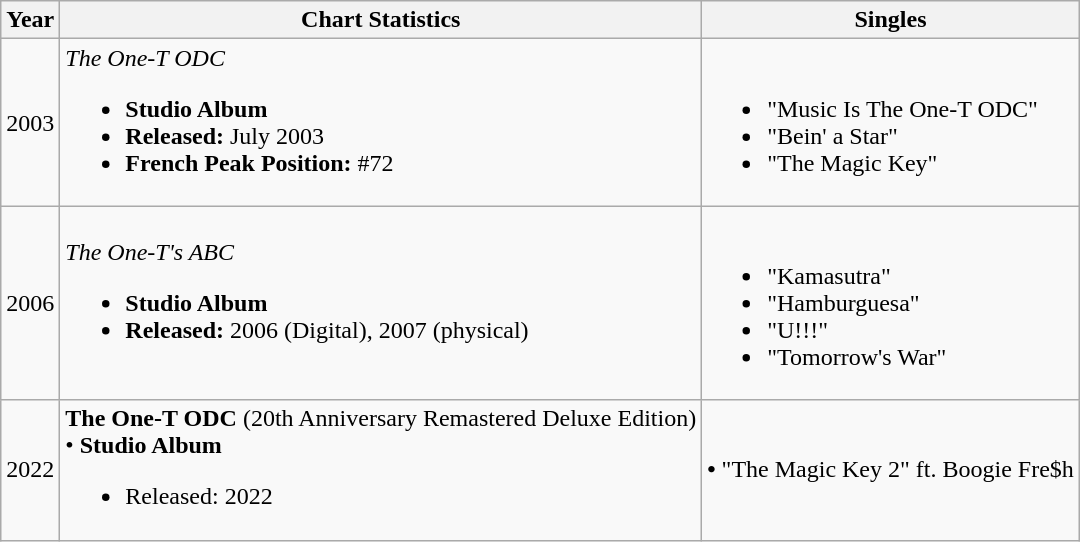<table class="wikitable">
<tr>
<th>Year</th>
<th>Chart Statistics</th>
<th>Singles</th>
</tr>
<tr>
<td>2003</td>
<td><em>The One-T ODC</em><br><ul><li><strong>Studio Album</strong></li><li><strong>Released:</strong> July 2003</li><li><strong>French Peak Position:</strong> #72</li></ul></td>
<td><br><ul><li>"Music Is The One-T ODC"</li><li>"Bein' a Star"</li><li>"The Magic Key"</li></ul></td>
</tr>
<tr>
<td>2006</td>
<td><em>The One-T's ABC</em><br><ul><li><strong>Studio Album</strong></li><li><strong>Released:</strong> 2006 (Digital), 2007 (physical)</li></ul></td>
<td><br><ul><li>"Kamasutra"</li><li>"Hamburguesa"</li><li>"U!!!"</li><li>"Tomorrow's War"</li></ul></td>
</tr>
<tr>
<td>2022</td>
<td><strong>The One-T ODC</strong> (20th Anniversary Remastered Deluxe Edition)<br>• <strong>Studio Album</strong><ul><li>Released: 2022</li></ul></td>
<td><strong>•</strong> "The Magic Key 2" ft. Boogie Fre$h</td>
</tr>
</table>
